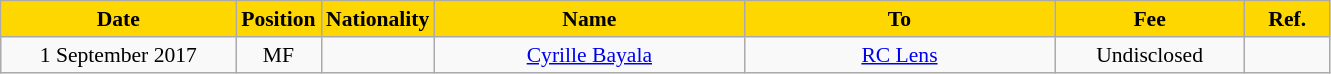<table class="wikitable"  style="text-align:center; font-size:90%; ">
<tr>
<th style="background:gold; color:black; width:150px;">Date</th>
<th style="background:gold; color:black; width:50px;">Position</th>
<th style="background:gold; color:black; width:50px;">Nationality</th>
<th style="background:gold; color:black; width:200px;">Name</th>
<th style="background:gold; color:black; width:200px;">To</th>
<th style="background:gold; color:black; width:120px;">Fee</th>
<th style="background:gold; color:black; width:50px;">Ref.</th>
</tr>
<tr>
<td>1 September 2017</td>
<td>MF</td>
<td></td>
<td><a href='#'>Cyrille Bayala</a></td>
<td><a href='#'>RC Lens</a></td>
<td>Undisclosed</td>
<td></td>
</tr>
</table>
